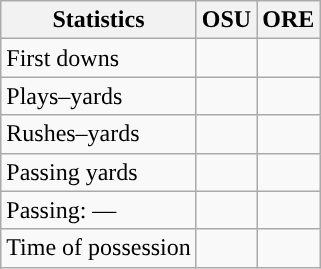<table class="wikitable" style="float:left">
<tr>
<th>Statistics</th>
<th>OSU</th>
<th>ORE</th>
</tr>
<tr>
<td>First downs</td>
<td></td>
<td></td>
</tr>
<tr>
<td>Plays–yards</td>
<td></td>
<td></td>
</tr>
<tr>
<td>Rushes–yards</td>
<td></td>
<td></td>
</tr>
<tr>
<td>Passing yards</td>
<td></td>
<td></td>
</tr>
<tr>
<td>Passing: ––</td>
<td></td>
<td></td>
</tr>
<tr>
<td>Time of possession</td>
<td></td>
<td></td>
</tr>
</table>
